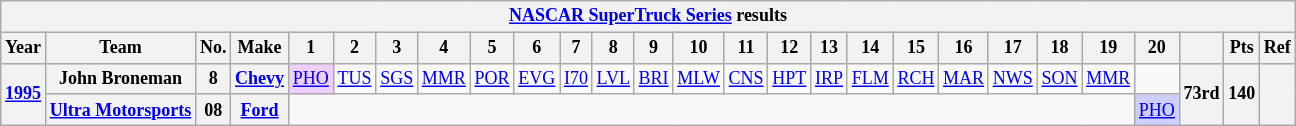<table class="wikitable" style="text-align:center; font-size:75%">
<tr>
<th colspan=45><a href='#'>NASCAR SuperTruck Series</a> results</th>
</tr>
<tr>
<th>Year</th>
<th>Team</th>
<th>No.</th>
<th>Make</th>
<th>1</th>
<th>2</th>
<th>3</th>
<th>4</th>
<th>5</th>
<th>6</th>
<th>7</th>
<th>8</th>
<th>9</th>
<th>10</th>
<th>11</th>
<th>12</th>
<th>13</th>
<th>14</th>
<th>15</th>
<th>16</th>
<th>17</th>
<th>18</th>
<th>19</th>
<th>20</th>
<th></th>
<th>Pts</th>
<th>Ref</th>
</tr>
<tr>
<th rowspan=2><a href='#'>1995</a></th>
<th>John Broneman</th>
<th>8</th>
<th><a href='#'>Chevy</a></th>
<td style="background:#EFCFFF;"><a href='#'>PHO</a><br></td>
<td><a href='#'>TUS</a></td>
<td><a href='#'>SGS</a></td>
<td><a href='#'>MMR</a></td>
<td><a href='#'>POR</a></td>
<td><a href='#'>EVG</a></td>
<td><a href='#'>I70</a></td>
<td><a href='#'>LVL</a></td>
<td><a href='#'>BRI</a></td>
<td><a href='#'>MLW</a></td>
<td><a href='#'>CNS</a></td>
<td><a href='#'>HPT</a></td>
<td><a href='#'>IRP</a></td>
<td><a href='#'>FLM</a></td>
<td><a href='#'>RCH</a></td>
<td><a href='#'>MAR</a></td>
<td><a href='#'>NWS</a></td>
<td><a href='#'>SON</a></td>
<td><a href='#'>MMR</a></td>
<td></td>
<th rowspan=2>73rd</th>
<th rowspan=2>140</th>
<th rowspan=2></th>
</tr>
<tr>
<th><a href='#'>Ultra Motorsports</a></th>
<th>08</th>
<th><a href='#'>Ford</a></th>
<td colspan=19></td>
<td style="background:#CFCFFF;"><a href='#'>PHO</a><br></td>
</tr>
</table>
